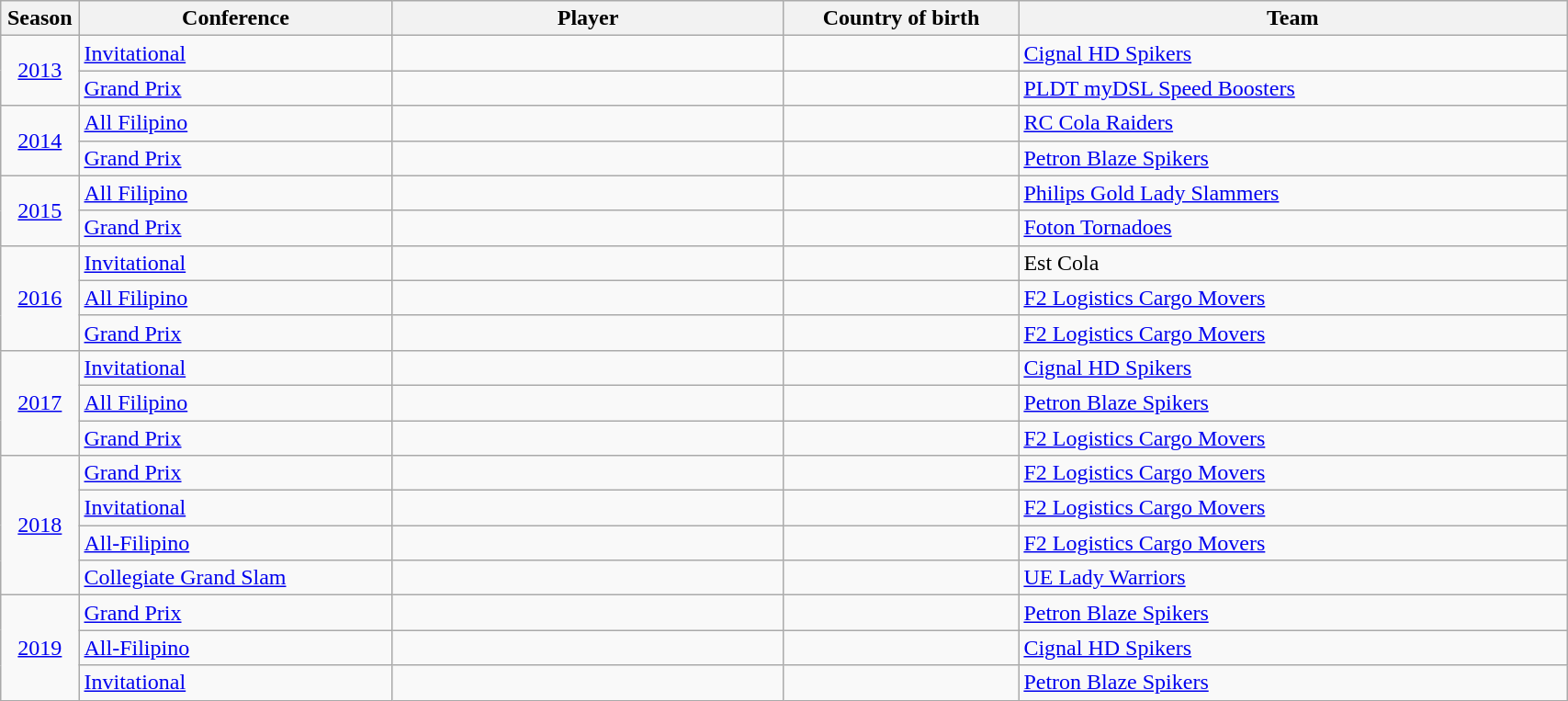<table class="wikitable plainrowheaders sortable" width="90%" summary="Season (sortable), Player (sortable), Position (sortable), Nationality (sortable) and Team (sortable)">
<tr>
<th scope="col" width="5%">Season</th>
<th scope="col" width="20%">Conference</th>
<th scope="col" width="25%">Player</th>
<th scope="col" width="15%">Country of birth</th>
<th scope="col">Team</th>
</tr>
<tr>
<td rowspan="2" align=center><a href='#'>2013</a></td>
<td><a href='#'>Invitational</a></td>
<td></td>
<td></td>
<td><a href='#'>Cignal HD Spikers</a></td>
</tr>
<tr>
<td><a href='#'>Grand Prix</a></td>
<td></td>
<td></td>
<td><a href='#'>PLDT myDSL Speed Boosters</a></td>
</tr>
<tr>
<td rowspan="2" align=center><a href='#'>2014</a></td>
<td><a href='#'>All Filipino</a></td>
<td></td>
<td></td>
<td><a href='#'>RC Cola Raiders</a></td>
</tr>
<tr>
<td><a href='#'>Grand Prix</a></td>
<td></td>
<td></td>
<td><a href='#'>Petron Blaze Spikers</a></td>
</tr>
<tr>
<td rowspan="2" align=center><a href='#'>2015</a></td>
<td><a href='#'>All Filipino</a></td>
<td></td>
<td></td>
<td><a href='#'>Philips Gold Lady Slammers</a></td>
</tr>
<tr>
<td><a href='#'>Grand Prix</a></td>
<td></td>
<td></td>
<td><a href='#'>Foton Tornadoes</a></td>
</tr>
<tr>
<td rowspan="3" align=center><a href='#'>2016</a></td>
<td><a href='#'>Invitational</a></td>
<td></td>
<td></td>
<td>Est Cola</td>
</tr>
<tr>
<td><a href='#'>All Filipino</a></td>
<td></td>
<td></td>
<td><a href='#'>F2 Logistics Cargo Movers</a></td>
</tr>
<tr>
<td><a href='#'>Grand Prix</a></td>
<td></td>
<td></td>
<td><a href='#'>F2 Logistics Cargo Movers</a></td>
</tr>
<tr>
<td rowspan="3" align=center><a href='#'>2017</a></td>
<td><a href='#'>Invitational</a></td>
<td></td>
<td></td>
<td><a href='#'>Cignal HD Spikers</a></td>
</tr>
<tr>
<td><a href='#'>All Filipino</a></td>
<td></td>
<td></td>
<td><a href='#'>Petron Blaze Spikers</a></td>
</tr>
<tr>
<td><a href='#'>Grand Prix</a></td>
<td></td>
<td></td>
<td><a href='#'>F2 Logistics Cargo Movers</a></td>
</tr>
<tr>
<td rowspan="4" align=center><a href='#'>2018</a></td>
<td><a href='#'>Grand Prix</a></td>
<td></td>
<td></td>
<td><a href='#'>F2 Logistics Cargo Movers</a></td>
</tr>
<tr>
<td><a href='#'>Invitational</a></td>
<td></td>
<td></td>
<td><a href='#'>F2 Logistics Cargo Movers</a></td>
</tr>
<tr>
<td><a href='#'>All-Filipino</a></td>
<td></td>
<td></td>
<td><a href='#'>F2 Logistics Cargo Movers</a></td>
</tr>
<tr>
<td><a href='#'>Collegiate Grand Slam</a></td>
<td></td>
<td></td>
<td><a href='#'>UE Lady Warriors</a></td>
</tr>
<tr>
<td rowspan="3" align=center><a href='#'>2019</a></td>
<td><a href='#'>Grand Prix</a></td>
<td></td>
<td></td>
<td><a href='#'>Petron Blaze Spikers</a></td>
</tr>
<tr>
<td><a href='#'>All-Filipino</a></td>
<td></td>
<td></td>
<td><a href='#'>Cignal HD Spikers</a></td>
</tr>
<tr>
<td><a href='#'>Invitational</a></td>
<td></td>
<td></td>
<td><a href='#'>Petron Blaze Spikers</a></td>
</tr>
</table>
